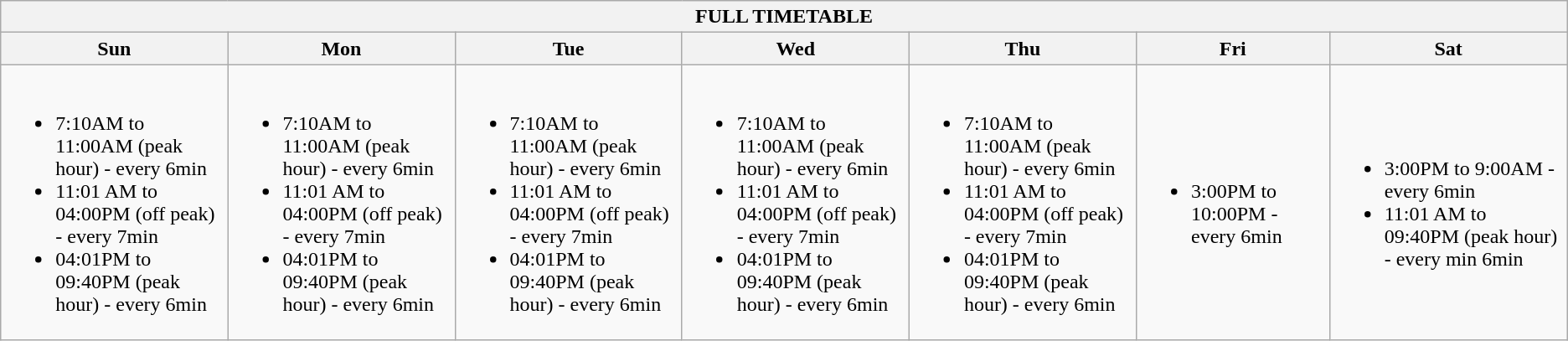<table class="wikitable">
<tr>
<th colspan="7">FULL TIMETABLE</th>
</tr>
<tr>
<th>Sun</th>
<th>Mon</th>
<th>Tue</th>
<th>Wed</th>
<th>Thu</th>
<th>Fri</th>
<th>Sat</th>
</tr>
<tr>
<td><br><ul><li>7:10AM to 11:00AM (peak hour) - every 6min</li><li>11:01 AM to 04:00PM (off peak) - every 7min</li><li>04:01PM to 09:40PM (peak hour) - every 6min</li></ul></td>
<td><br><ul><li>7:10AM to 11:00AM (peak hour) - every 6min</li><li>11:01 AM to 04:00PM (off peak) - every 7min</li><li>04:01PM to 09:40PM (peak hour) - every 6min</li></ul></td>
<td><br><ul><li>7:10AM to 11:00AM (peak hour) - every 6min</li><li>11:01 AM to 04:00PM (off peak) - every 7min</li><li>04:01PM to 09:40PM (peak hour) - every 6min</li></ul></td>
<td><br><ul><li>7:10AM to 11:00AM (peak hour) - every 6min</li><li>11:01 AM to 04:00PM (off peak) - every 7min</li><li>04:01PM to 09:40PM (peak hour) - every 6min</li></ul></td>
<td><br><ul><li>7:10AM to 11:00AM (peak hour) - every 6min</li><li>11:01 AM to 04:00PM (off peak) - every 7min</li><li>04:01PM to 09:40PM (peak hour) - every 6min</li></ul></td>
<td><br><ul><li>3:00PM to 10:00PM  - every 6min</li></ul></td>
<td><br><ul><li>3:00PM to 9:00AM - every 6min</li><li>11:01 AM to 09:40PM (peak hour) - every min 6min</li></ul></td>
</tr>
</table>
